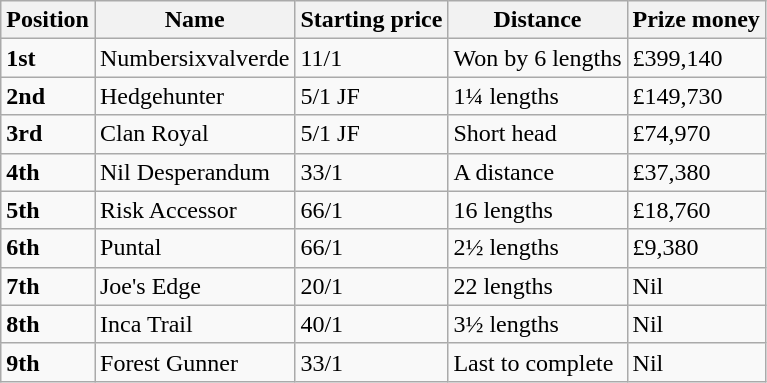<table class="wikitable sortable">
<tr>
<th>Position</th>
<th>Name</th>
<th>Starting price</th>
<th>Distance</th>
<th>Prize money</th>
</tr>
<tr>
<td><strong>1st</strong></td>
<td>Numbersixvalverde</td>
<td>11/1</td>
<td>Won by 6 lengths</td>
<td>£399,140</td>
</tr>
<tr>
<td><strong>2nd</strong></td>
<td>Hedgehunter</td>
<td>5/1 JF</td>
<td>1¼ lengths</td>
<td>£149,730</td>
</tr>
<tr>
<td><strong>3rd</strong></td>
<td>Clan Royal</td>
<td>5/1 JF</td>
<td>Short head</td>
<td>£74,970</td>
</tr>
<tr>
<td><strong>4th</strong></td>
<td>Nil Desperandum</td>
<td>33/1</td>
<td>A distance</td>
<td>£37,380</td>
</tr>
<tr>
<td><strong>5th</strong></td>
<td>Risk Accessor</td>
<td>66/1</td>
<td>16 lengths</td>
<td>£18,760</td>
</tr>
<tr>
<td><strong>6th</strong></td>
<td>Puntal</td>
<td>66/1</td>
<td>2½ lengths</td>
<td>£9,380</td>
</tr>
<tr>
<td><strong>7th</strong></td>
<td>Joe's Edge</td>
<td>20/1</td>
<td>22 lengths</td>
<td>Nil</td>
</tr>
<tr>
<td><strong>8th</strong></td>
<td>Inca Trail</td>
<td>40/1</td>
<td>3½ lengths</td>
<td>Nil</td>
</tr>
<tr>
<td><strong>9th</strong></td>
<td>Forest Gunner</td>
<td>33/1</td>
<td>Last to complete</td>
<td>Nil</td>
</tr>
</table>
